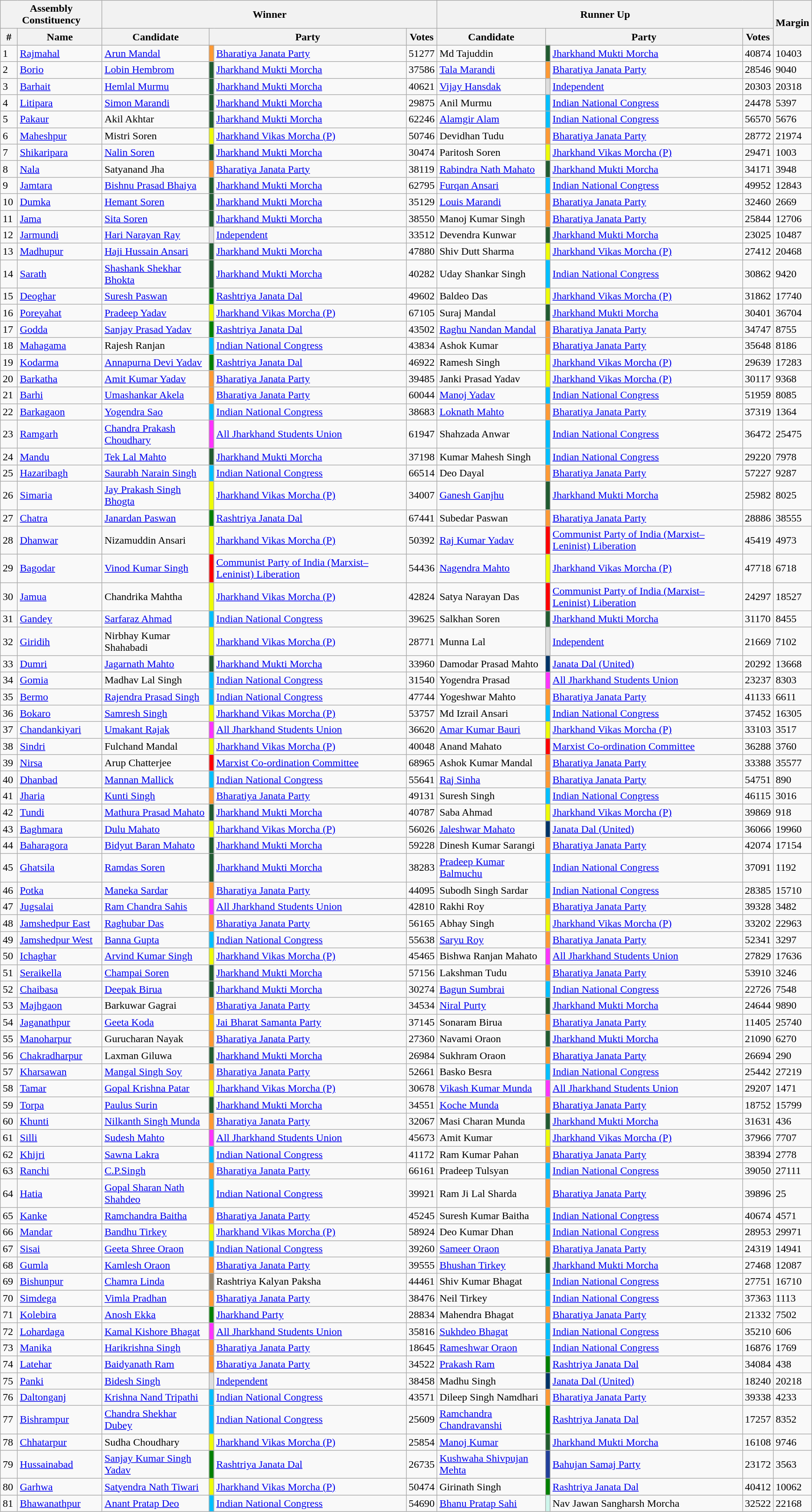<table class="wikitable sortable" style="text-align:left;">
<tr>
<th colspan="2">Assembly Constituency</th>
<th colspan="4">Winner</th>
<th colspan="4">Runner Up</th>
<th rowspan="2">Margin</th>
</tr>
<tr>
<th>#</th>
<th>Name</th>
<th>Candidate</th>
<th colspan="2">Party</th>
<th>Votes</th>
<th>Candidate</th>
<th colspan="2">Party</th>
<th>Votes</th>
</tr>
<tr>
<td>1</td>
<td><a href='#'>Rajmahal</a></td>
<td><a href='#'>Arun Mandal</a></td>
<td bgcolor=#FF9933></td>
<td><a href='#'>Bharatiya Janata Party</a></td>
<td>51277</td>
<td>Md Tajuddin</td>
<td bgcolor=#215B30></td>
<td><a href='#'>Jharkhand Mukti Morcha</a></td>
<td>40874</td>
<td>10403</td>
</tr>
<tr>
<td>2</td>
<td><a href='#'>Borio</a></td>
<td><a href='#'>Lobin Hembrom</a></td>
<td bgcolor=#215B30></td>
<td><a href='#'>Jharkhand Mukti Morcha</a></td>
<td>37586</td>
<td><a href='#'>Tala Marandi</a></td>
<td bgcolor=#FF9933></td>
<td><a href='#'>Bharatiya Janata Party</a></td>
<td>28546</td>
<td>9040</td>
</tr>
<tr>
<td>3</td>
<td><a href='#'>Barhait</a></td>
<td><a href='#'>Hemlal Murmu</a></td>
<td bgcolor=#215B30></td>
<td><a href='#'>Jharkhand Mukti Morcha</a></td>
<td>40621</td>
<td><a href='#'>Vijay Hansdak</a></td>
<td bgcolor=#DDDDDD></td>
<td><a href='#'>Independent</a></td>
<td>20303</td>
<td>20318</td>
</tr>
<tr>
<td>4</td>
<td><a href='#'>Litipara</a></td>
<td><a href='#'>Simon Marandi</a></td>
<td bgcolor=#215B30></td>
<td><a href='#'>Jharkhand Mukti Morcha</a></td>
<td>29875</td>
<td>Anil Murmu</td>
<td bgcolor=#00BFFF></td>
<td><a href='#'>Indian National Congress</a></td>
<td>24478</td>
<td>5397</td>
</tr>
<tr>
<td>5</td>
<td><a href='#'>Pakaur</a></td>
<td>Akil Akhtar</td>
<td bgcolor=#215B30></td>
<td><a href='#'>Jharkhand Mukti Morcha</a></td>
<td>62246</td>
<td><a href='#'>Alamgir Alam</a></td>
<td bgcolor=#00BFFF></td>
<td><a href='#'>Indian National Congress</a></td>
<td>56570</td>
<td>5676</td>
</tr>
<tr>
<td>6</td>
<td><a href='#'>Maheshpur</a></td>
<td>Mistri Soren</td>
<td bgcolor=#EDFB06></td>
<td><a href='#'>Jharkhand Vikas Morcha (P)</a></td>
<td>50746</td>
<td>Devidhan Tudu</td>
<td bgcolor=#FF9933></td>
<td><a href='#'>Bharatiya Janata Party</a></td>
<td>28772</td>
<td>21974</td>
</tr>
<tr>
<td>7</td>
<td><a href='#'>Shikaripara</a></td>
<td><a href='#'>Nalin Soren</a></td>
<td bgcolor=#215B30></td>
<td><a href='#'>Jharkhand Mukti Morcha</a></td>
<td>30474</td>
<td>Paritosh Soren</td>
<td bgcolor=#EDFB06></td>
<td><a href='#'>Jharkhand Vikas Morcha (P)</a></td>
<td>29471</td>
<td>1003</td>
</tr>
<tr>
<td>8</td>
<td><a href='#'>Nala</a></td>
<td>Satyanand Jha</td>
<td bgcolor=#FF9933></td>
<td><a href='#'>Bharatiya Janata Party</a></td>
<td>38119</td>
<td><a href='#'>Rabindra Nath Mahato</a></td>
<td bgcolor=#215B30></td>
<td><a href='#'>Jharkhand Mukti Morcha</a></td>
<td>34171</td>
<td>3948</td>
</tr>
<tr>
<td>9</td>
<td><a href='#'>Jamtara</a></td>
<td><a href='#'>Bishnu Prasad Bhaiya</a></td>
<td bgcolor=#215B30></td>
<td><a href='#'>Jharkhand Mukti Morcha</a></td>
<td>62795</td>
<td><a href='#'>Furqan Ansari</a></td>
<td bgcolor=#00BFFF></td>
<td><a href='#'>Indian National Congress</a></td>
<td>49952</td>
<td>12843</td>
</tr>
<tr>
<td>10</td>
<td><a href='#'>Dumka</a></td>
<td><a href='#'>Hemant Soren</a></td>
<td bgcolor=#215B30></td>
<td><a href='#'>Jharkhand Mukti Morcha</a></td>
<td>35129</td>
<td><a href='#'>Louis Marandi</a></td>
<td bgcolor=#FF9933></td>
<td><a href='#'>Bharatiya Janata Party</a></td>
<td>32460</td>
<td>2669</td>
</tr>
<tr>
<td>11</td>
<td><a href='#'>Jama</a></td>
<td><a href='#'>Sita Soren</a></td>
<td bgcolor=#215B30></td>
<td><a href='#'>Jharkhand Mukti Morcha</a></td>
<td>38550</td>
<td>Manoj Kumar Singh</td>
<td bgcolor=#FF9933></td>
<td><a href='#'>Bharatiya Janata Party</a></td>
<td>25844</td>
<td>12706</td>
</tr>
<tr>
<td>12</td>
<td><a href='#'>Jarmundi</a></td>
<td><a href='#'>Hari Narayan Ray</a></td>
<td bgcolor=#DDDDDD></td>
<td><a href='#'>Independent</a></td>
<td>33512</td>
<td>Devendra Kunwar</td>
<td bgcolor=#215B30></td>
<td><a href='#'>Jharkhand Mukti Morcha</a></td>
<td>23025</td>
<td>10487</td>
</tr>
<tr>
<td>13</td>
<td><a href='#'>Madhupur</a></td>
<td><a href='#'>Haji Hussain Ansari</a></td>
<td bgcolor=#215B30></td>
<td><a href='#'>Jharkhand Mukti Morcha</a></td>
<td>47880</td>
<td>Shiv Dutt Sharma</td>
<td bgcolor=#EDFB06></td>
<td><a href='#'>Jharkhand Vikas Morcha (P)</a></td>
<td>27412</td>
<td>20468</td>
</tr>
<tr>
<td>14</td>
<td><a href='#'>Sarath</a></td>
<td><a href='#'>Shashank Shekhar Bhokta</a></td>
<td bgcolor=#215B30></td>
<td><a href='#'>Jharkhand Mukti Morcha</a></td>
<td>40282</td>
<td>Uday Shankar Singh</td>
<td bgcolor=#00BFFF></td>
<td><a href='#'>Indian National Congress</a></td>
<td>30862</td>
<td>9420</td>
</tr>
<tr>
<td>15</td>
<td><a href='#'>Deoghar</a></td>
<td><a href='#'>Suresh Paswan</a></td>
<td bgcolor=#008000></td>
<td><a href='#'>Rashtriya Janata Dal</a></td>
<td>49602</td>
<td>Baldeo Das</td>
<td bgcolor=#EDFB06></td>
<td><a href='#'>Jharkhand Vikas Morcha (P)</a></td>
<td>31862</td>
<td>17740</td>
</tr>
<tr>
<td>16</td>
<td><a href='#'>Poreyahat</a></td>
<td><a href='#'>Pradeep Yadav</a></td>
<td bgcolor=#EDFB06></td>
<td><a href='#'>Jharkhand Vikas Morcha (P)</a></td>
<td>67105</td>
<td>Suraj Mandal</td>
<td bgcolor=#215B30></td>
<td><a href='#'>Jharkhand Mukti Morcha</a></td>
<td>30401</td>
<td>36704</td>
</tr>
<tr>
<td>17</td>
<td><a href='#'>Godda</a></td>
<td><a href='#'>Sanjay Prasad Yadav</a></td>
<td bgcolor=#008000></td>
<td><a href='#'>Rashtriya Janata Dal</a></td>
<td>43502</td>
<td><a href='#'>Raghu Nandan Mandal</a></td>
<td bgcolor=#FF9933></td>
<td><a href='#'>Bharatiya Janata Party</a></td>
<td>34747</td>
<td>8755</td>
</tr>
<tr>
<td>18</td>
<td><a href='#'>Mahagama</a></td>
<td>Rajesh Ranjan</td>
<td bgcolor=#00BFFF></td>
<td><a href='#'>Indian National Congress</a></td>
<td>43834</td>
<td>Ashok Kumar</td>
<td bgcolor=#FF9933></td>
<td><a href='#'>Bharatiya Janata Party</a></td>
<td>35648</td>
<td>8186</td>
</tr>
<tr>
<td>19</td>
<td><a href='#'>Kodarma</a></td>
<td><a href='#'>Annapurna Devi Yadav</a></td>
<td bgcolor=#008000></td>
<td><a href='#'>Rashtriya Janata Dal</a></td>
<td>46922</td>
<td>Ramesh Singh</td>
<td bgcolor=#EDFB06></td>
<td><a href='#'>Jharkhand Vikas Morcha (P)</a></td>
<td>29639</td>
<td>17283</td>
</tr>
<tr>
<td>20</td>
<td><a href='#'>Barkatha</a></td>
<td><a href='#'>Amit Kumar Yadav</a></td>
<td bgcolor=#FF9933></td>
<td><a href='#'>Bharatiya Janata Party</a></td>
<td>39485</td>
<td>Janki Prasad Yadav</td>
<td bgcolor=#EDFB06></td>
<td><a href='#'>Jharkhand Vikas Morcha (P)</a></td>
<td>30117</td>
<td>9368</td>
</tr>
<tr>
<td>21</td>
<td><a href='#'>Barhi</a></td>
<td><a href='#'>Umashankar Akela</a></td>
<td bgcolor=#FF9933></td>
<td><a href='#'>Bharatiya Janata Party</a></td>
<td>60044</td>
<td><a href='#'>Manoj Yadav</a></td>
<td bgcolor=#00BFFF></td>
<td><a href='#'>Indian National Congress</a></td>
<td>51959</td>
<td>8085</td>
</tr>
<tr>
<td>22</td>
<td><a href='#'>Barkagaon</a></td>
<td><a href='#'>Yogendra Sao</a></td>
<td bgcolor=#00BFFF></td>
<td><a href='#'>Indian National Congress</a></td>
<td>38683</td>
<td><a href='#'>Loknath Mahto</a></td>
<td bgcolor=#FF9933></td>
<td><a href='#'>Bharatiya Janata Party</a></td>
<td>37319</td>
<td>1364</td>
</tr>
<tr>
<td>23</td>
<td><a href='#'>Ramgarh</a></td>
<td><a href='#'>Chandra Prakash Choudhary</a></td>
<td bgcolor=#FF33FF></td>
<td><a href='#'>All Jharkhand Students Union</a></td>
<td>61947</td>
<td>Shahzada Anwar</td>
<td bgcolor=#00BFFF></td>
<td><a href='#'>Indian National Congress</a></td>
<td>36472</td>
<td>25475</td>
</tr>
<tr>
<td>24</td>
<td><a href='#'>Mandu</a></td>
<td><a href='#'>Tek Lal Mahto</a></td>
<td bgcolor=#215B30></td>
<td><a href='#'>Jharkhand Mukti Morcha</a></td>
<td>37198</td>
<td>Kumar Mahesh Singh</td>
<td bgcolor=#00BFFF></td>
<td><a href='#'>Indian National Congress</a></td>
<td>29220</td>
<td>7978</td>
</tr>
<tr>
<td>25</td>
<td><a href='#'>Hazaribagh</a></td>
<td><a href='#'>Saurabh Narain Singh</a></td>
<td bgcolor=#00BFFF></td>
<td><a href='#'>Indian National Congress</a></td>
<td>66514</td>
<td>Deo Dayal</td>
<td bgcolor=#FF9933></td>
<td><a href='#'>Bharatiya Janata Party</a></td>
<td>57227</td>
<td>9287</td>
</tr>
<tr>
<td>26</td>
<td><a href='#'>Simaria</a></td>
<td><a href='#'>Jay Prakash Singh Bhogta</a></td>
<td bgcolor=#EDFB06></td>
<td><a href='#'>Jharkhand Vikas Morcha (P)</a></td>
<td>34007</td>
<td><a href='#'>Ganesh Ganjhu</a></td>
<td bgcolor=#215B30></td>
<td><a href='#'>Jharkhand Mukti Morcha</a></td>
<td>25982</td>
<td>8025</td>
</tr>
<tr>
<td>27</td>
<td><a href='#'>Chatra</a></td>
<td><a href='#'>Janardan Paswan</a></td>
<td bgcolor=#008000></td>
<td><a href='#'>Rashtriya Janata Dal</a></td>
<td>67441</td>
<td>Subedar Paswan</td>
<td bgcolor=#FF9933></td>
<td><a href='#'>Bharatiya Janata Party</a></td>
<td>28886</td>
<td>38555</td>
</tr>
<tr>
<td>28</td>
<td><a href='#'>Dhanwar</a></td>
<td>Nizamuddin Ansari</td>
<td bgcolor=#EDFB06></td>
<td><a href='#'>Jharkhand Vikas Morcha (P)</a></td>
<td>50392</td>
<td><a href='#'>Raj Kumar Yadav</a></td>
<td Bgcolor=#FF0000></td>
<td><a href='#'>Communist Party of India (Marxist–Leninist) Liberation</a></td>
<td>45419</td>
<td>4973</td>
</tr>
<tr>
<td>29</td>
<td><a href='#'>Bagodar</a></td>
<td><a href='#'>Vinod Kumar Singh</a></td>
<td Bgcolor=#FF0000></td>
<td><a href='#'>Communist Party of India (Marxist–Leninist) Liberation</a></td>
<td>54436</td>
<td><a href='#'>Nagendra Mahto</a></td>
<td bgcolor=#EDFB06></td>
<td><a href='#'>Jharkhand Vikas Morcha (P)</a></td>
<td>47718</td>
<td>6718</td>
</tr>
<tr>
<td>30</td>
<td><a href='#'>Jamua</a></td>
<td>Chandrika Mahtha</td>
<td bgcolor=#EDFB06></td>
<td><a href='#'>Jharkhand Vikas Morcha (P)</a></td>
<td>42824</td>
<td>Satya Narayan Das</td>
<td Bgcolor=#FF0000></td>
<td><a href='#'>Communist Party of India (Marxist–Leninist) Liberation</a></td>
<td>24297</td>
<td>18527</td>
</tr>
<tr>
<td>31</td>
<td><a href='#'>Gandey</a></td>
<td><a href='#'>Sarfaraz Ahmad</a></td>
<td bgcolor=#00BFFF></td>
<td><a href='#'>Indian National Congress</a></td>
<td>39625</td>
<td>Salkhan Soren</td>
<td bgcolor=#215B30></td>
<td><a href='#'>Jharkhand Mukti Morcha</a></td>
<td>31170</td>
<td>8455</td>
</tr>
<tr>
<td>32</td>
<td><a href='#'>Giridih</a></td>
<td>Nirbhay Kumar Shahabadi</td>
<td bgcolor=#EDFB06></td>
<td><a href='#'>Jharkhand Vikas Morcha (P)</a></td>
<td>28771</td>
<td>Munna Lal</td>
<td bgcolor=#DDDDDD></td>
<td><a href='#'>Independent</a></td>
<td>21669</td>
<td>7102</td>
</tr>
<tr>
<td>33</td>
<td><a href='#'>Dumri</a></td>
<td><a href='#'>Jagarnath Mahto</a></td>
<td bgcolor=#215B30></td>
<td><a href='#'>Jharkhand Mukti Morcha</a></td>
<td>33960</td>
<td>Damodar Prasad Mahto</td>
<td Bgcolor=#003366></td>
<td><a href='#'>Janata Dal (United)</a></td>
<td>20292</td>
<td>13668</td>
</tr>
<tr>
<td>34</td>
<td><a href='#'>Gomia</a></td>
<td>Madhav Lal Singh</td>
<td bgcolor=#00BFFF></td>
<td><a href='#'>Indian National Congress</a></td>
<td>31540</td>
<td>Yogendra Prasad</td>
<td bgcolor=#FF33FF></td>
<td><a href='#'>All Jharkhand Students Union</a></td>
<td>23237</td>
<td>8303</td>
</tr>
<tr>
<td>35</td>
<td><a href='#'>Bermo</a></td>
<td><a href='#'>Rajendra Prasad Singh</a></td>
<td bgcolor=#00BFFF></td>
<td><a href='#'>Indian National Congress</a></td>
<td>47744</td>
<td>Yogeshwar Mahto</td>
<td bgcolor=#FF9933></td>
<td><a href='#'>Bharatiya Janata Party</a></td>
<td>41133</td>
<td>6611</td>
</tr>
<tr>
<td>36</td>
<td><a href='#'>Bokaro</a></td>
<td><a href='#'>Samresh Singh</a></td>
<td bgcolor=#EDFB06></td>
<td><a href='#'>Jharkhand Vikas Morcha (P)</a></td>
<td>53757</td>
<td>Md Izrail Ansari</td>
<td bgcolor=#00BFFF></td>
<td><a href='#'>Indian National Congress</a></td>
<td>37452</td>
<td>16305</td>
</tr>
<tr>
<td>37</td>
<td><a href='#'>Chandankiyari</a></td>
<td><a href='#'>Umakant Rajak</a></td>
<td bgcolor=#FF33FF></td>
<td><a href='#'>All Jharkhand Students Union</a></td>
<td>36620</td>
<td><a href='#'>Amar Kumar Bauri</a></td>
<td bgcolor=#EDFB06></td>
<td><a href='#'>Jharkhand Vikas Morcha (P)</a></td>
<td>33103</td>
<td>3517</td>
</tr>
<tr>
<td>38</td>
<td><a href='#'>Sindri</a></td>
<td>Fulchand Mandal</td>
<td bgcolor=#EDFB06></td>
<td><a href='#'>Jharkhand Vikas Morcha (P)</a></td>
<td>40048</td>
<td>Anand Mahato</td>
<td bgcolor=#FF0000></td>
<td><a href='#'>Marxist Co-ordination Committee</a></td>
<td>36288</td>
<td>3760</td>
</tr>
<tr>
<td>39</td>
<td><a href='#'>Nirsa</a></td>
<td>Arup Chatterjee</td>
<td bgcolor=#FF0000></td>
<td><a href='#'>Marxist Co-ordination Committee</a></td>
<td>68965</td>
<td>Ashok Kumar Mandal</td>
<td bgcolor=#FF9933></td>
<td><a href='#'>Bharatiya Janata Party</a></td>
<td>33388</td>
<td>35577</td>
</tr>
<tr>
<td>40</td>
<td><a href='#'>Dhanbad</a></td>
<td><a href='#'>Mannan Mallick</a></td>
<td bgcolor=#00BFFF></td>
<td><a href='#'>Indian National Congress</a></td>
<td>55641</td>
<td><a href='#'>Raj Sinha</a></td>
<td bgcolor=#FF9933></td>
<td><a href='#'>Bharatiya Janata Party</a></td>
<td>54751</td>
<td>890</td>
</tr>
<tr>
<td>41</td>
<td><a href='#'>Jharia</a></td>
<td><a href='#'>Kunti Singh</a></td>
<td bgcolor=#FF9933></td>
<td><a href='#'>Bharatiya Janata Party</a></td>
<td>49131</td>
<td>Suresh Singh</td>
<td bgcolor=#00BFFF></td>
<td><a href='#'>Indian National Congress</a></td>
<td>46115</td>
<td>3016</td>
</tr>
<tr>
<td>42</td>
<td><a href='#'>Tundi</a></td>
<td><a href='#'>Mathura Prasad Mahato</a></td>
<td bgcolor=#215B30></td>
<td><a href='#'>Jharkhand Mukti Morcha</a></td>
<td>40787</td>
<td>Saba Ahmad</td>
<td bgcolor=#EDFB06></td>
<td><a href='#'>Jharkhand Vikas Morcha (P)</a></td>
<td>39869</td>
<td>918</td>
</tr>
<tr>
<td>43</td>
<td><a href='#'>Baghmara</a></td>
<td><a href='#'>Dulu Mahato</a></td>
<td bgcolor=#EDFB06></td>
<td><a href='#'>Jharkhand Vikas Morcha (P)</a></td>
<td>56026</td>
<td><a href='#'>Jaleshwar Mahato</a></td>
<td Bgcolor=#003366></td>
<td><a href='#'>Janata Dal (United)</a></td>
<td>36066</td>
<td>19960</td>
</tr>
<tr>
<td>44</td>
<td><a href='#'>Baharagora</a></td>
<td><a href='#'>Bidyut Baran Mahato</a></td>
<td bgcolor=#215B30></td>
<td><a href='#'>Jharkhand Mukti Morcha</a></td>
<td>59228</td>
<td>Dinesh Kumar Sarangi</td>
<td bgcolor=#FF9933></td>
<td><a href='#'>Bharatiya Janata Party</a></td>
<td>42074</td>
<td>17154</td>
</tr>
<tr>
<td>45</td>
<td><a href='#'>Ghatsila</a></td>
<td><a href='#'>Ramdas Soren</a></td>
<td bgcolor=#215B30></td>
<td><a href='#'>Jharkhand Mukti Morcha</a></td>
<td>38283</td>
<td><a href='#'>Pradeep Kumar Balmuchu</a></td>
<td bgcolor=#00BFFF></td>
<td><a href='#'>Indian National Congress</a></td>
<td>37091</td>
<td>1192</td>
</tr>
<tr>
<td>46</td>
<td><a href='#'>Potka</a></td>
<td><a href='#'>Maneka Sardar</a></td>
<td bgcolor=#FF9933></td>
<td><a href='#'>Bharatiya Janata Party</a></td>
<td>44095</td>
<td>Subodh Singh Sardar</td>
<td bgcolor=#00BFFF></td>
<td><a href='#'>Indian National Congress</a></td>
<td>28385</td>
<td>15710</td>
</tr>
<tr>
<td>47</td>
<td><a href='#'>Jugsalai</a></td>
<td><a href='#'>Ram Chandra Sahis</a></td>
<td bgcolor=#FF33FF></td>
<td><a href='#'>All Jharkhand Students Union</a></td>
<td>42810</td>
<td>Rakhi Roy</td>
<td bgcolor=#FF9933></td>
<td><a href='#'>Bharatiya Janata Party</a></td>
<td>39328</td>
<td>3482</td>
</tr>
<tr>
<td>48</td>
<td><a href='#'>Jamshedpur East</a></td>
<td><a href='#'>Raghubar Das</a></td>
<td bgcolor=#FF9933></td>
<td><a href='#'>Bharatiya Janata Party</a></td>
<td>56165</td>
<td>Abhay Singh</td>
<td bgcolor=#EDFB06></td>
<td><a href='#'>Jharkhand Vikas Morcha (P)</a></td>
<td>33202</td>
<td>22963</td>
</tr>
<tr>
<td>49</td>
<td><a href='#'>Jamshedpur West</a></td>
<td><a href='#'>Banna Gupta</a></td>
<td bgcolor=#00BFFF></td>
<td><a href='#'>Indian National Congress</a></td>
<td>55638</td>
<td><a href='#'>Saryu Roy</a></td>
<td bgcolor=#FF9933></td>
<td><a href='#'>Bharatiya Janata Party</a></td>
<td>52341</td>
<td>3297</td>
</tr>
<tr>
<td>50</td>
<td><a href='#'>Ichaghar</a></td>
<td><a href='#'>Arvind Kumar Singh</a></td>
<td bgcolor=#EDFB06></td>
<td><a href='#'>Jharkhand Vikas Morcha (P)</a></td>
<td>45465</td>
<td>Bishwa Ranjan Mahato</td>
<td bgcolor=#FF33FF></td>
<td><a href='#'>All Jharkhand Students Union</a></td>
<td>27829</td>
<td>17636</td>
</tr>
<tr>
<td>51</td>
<td><a href='#'>Seraikella</a></td>
<td><a href='#'>Champai Soren</a></td>
<td bgcolor=#215B30></td>
<td><a href='#'>Jharkhand Mukti Morcha</a></td>
<td>57156</td>
<td>Lakshman Tudu</td>
<td bgcolor=#FF9933></td>
<td><a href='#'>Bharatiya Janata Party</a></td>
<td>53910</td>
<td>3246</td>
</tr>
<tr>
<td>52</td>
<td><a href='#'>Chaibasa</a></td>
<td><a href='#'>Deepak Birua</a></td>
<td bgcolor=#215B30></td>
<td><a href='#'>Jharkhand Mukti Morcha</a></td>
<td>30274</td>
<td><a href='#'>Bagun Sumbrai</a></td>
<td bgcolor=#00BFFF></td>
<td><a href='#'>Indian National Congress</a></td>
<td>22726</td>
<td>7548</td>
</tr>
<tr>
<td>53</td>
<td><a href='#'>Majhgaon</a></td>
<td>Barkuwar Gagrai</td>
<td bgcolor=#FF9933></td>
<td><a href='#'>Bharatiya Janata Party</a></td>
<td>34534</td>
<td><a href='#'>Niral Purty</a></td>
<td bgcolor=#215B30></td>
<td><a href='#'>Jharkhand Mukti Morcha</a></td>
<td>24644</td>
<td>9890</td>
</tr>
<tr>
<td>54</td>
<td><a href='#'>Jaganathpur</a></td>
<td><a href='#'>Geeta Koda</a></td>
<td bgcolor=#FFC000></td>
<td><a href='#'>Jai Bharat Samanta Party</a></td>
<td>37145</td>
<td>Sonaram Birua</td>
<td bgcolor=#FF9933></td>
<td><a href='#'>Bharatiya Janata Party</a></td>
<td>11405</td>
<td>25740</td>
</tr>
<tr>
<td>55</td>
<td><a href='#'>Manoharpur</a></td>
<td>Gurucharan Nayak</td>
<td bgcolor=#FF9933></td>
<td><a href='#'>Bharatiya Janata Party</a></td>
<td>27360</td>
<td>Navami Oraon</td>
<td bgcolor=#215B30></td>
<td><a href='#'>Jharkhand Mukti Morcha</a></td>
<td>21090</td>
<td>6270</td>
</tr>
<tr>
<td>56</td>
<td><a href='#'>Chakradharpur</a></td>
<td>Laxman Giluwa</td>
<td bgcolor=#215B30></td>
<td><a href='#'>Jharkhand Mukti Morcha</a></td>
<td>26984</td>
<td>Sukhram Oraon</td>
<td bgcolor=#FF9933></td>
<td><a href='#'>Bharatiya Janata Party</a></td>
<td>26694</td>
<td>290</td>
</tr>
<tr>
<td>57</td>
<td><a href='#'>Kharsawan</a></td>
<td><a href='#'>Mangal Singh Soy</a></td>
<td bgcolor=#FF9933></td>
<td><a href='#'>Bharatiya Janata Party</a></td>
<td>52661</td>
<td>Basko Besra</td>
<td bgcolor=#00BFFF></td>
<td><a href='#'>Indian National Congress</a></td>
<td>25442</td>
<td>27219</td>
</tr>
<tr>
<td>58</td>
<td><a href='#'>Tamar</a></td>
<td><a href='#'>Gopal Krishna Patar</a></td>
<td bgcolor=#EDFB06></td>
<td><a href='#'>Jharkhand Vikas Morcha (P)</a></td>
<td>30678</td>
<td><a href='#'>Vikash Kumar Munda</a></td>
<td bgcolor=#FF33FF></td>
<td><a href='#'>All Jharkhand Students Union</a></td>
<td>29207</td>
<td>1471</td>
</tr>
<tr>
<td>59</td>
<td><a href='#'>Torpa</a></td>
<td><a href='#'>Paulus Surin</a></td>
<td bgcolor=#215B30></td>
<td><a href='#'>Jharkhand Mukti Morcha</a></td>
<td>34551</td>
<td><a href='#'>Koche Munda</a></td>
<td bgcolor=#FF9933></td>
<td><a href='#'>Bharatiya Janata Party</a></td>
<td>18752</td>
<td>15799</td>
</tr>
<tr>
<td>60</td>
<td><a href='#'>Khunti</a></td>
<td><a href='#'>Nilkanth Singh Munda</a></td>
<td bgcolor=#FF9933></td>
<td><a href='#'>Bharatiya Janata Party</a></td>
<td>32067</td>
<td>Masi Charan Munda</td>
<td bgcolor=#215B30></td>
<td><a href='#'>Jharkhand Mukti Morcha</a></td>
<td>31631</td>
<td>436</td>
</tr>
<tr>
<td>61</td>
<td><a href='#'>Silli</a></td>
<td><a href='#'>Sudesh Mahto</a></td>
<td bgcolor=#FF33FF></td>
<td><a href='#'>All Jharkhand Students Union</a></td>
<td>45673</td>
<td>Amit Kumar</td>
<td bgcolor=#EDFB06></td>
<td><a href='#'>Jharkhand Vikas Morcha (P)</a></td>
<td>37966</td>
<td>7707</td>
</tr>
<tr>
<td>62</td>
<td><a href='#'>Khijri</a></td>
<td><a href='#'>Sawna Lakra</a></td>
<td bgcolor=#00BFFF></td>
<td><a href='#'>Indian National Congress</a></td>
<td>41172</td>
<td>Ram Kumar Pahan</td>
<td bgcolor=#FF9933></td>
<td><a href='#'>Bharatiya Janata Party</a></td>
<td>38394</td>
<td>2778</td>
</tr>
<tr>
<td>63</td>
<td><a href='#'>Ranchi</a></td>
<td><a href='#'>C.P.Singh</a></td>
<td bgcolor=#FF9933></td>
<td><a href='#'>Bharatiya Janata Party</a></td>
<td>66161</td>
<td>Pradeep Tulsyan</td>
<td bgcolor=#00BFFF></td>
<td><a href='#'>Indian National Congress</a></td>
<td>39050</td>
<td>27111</td>
</tr>
<tr>
<td>64</td>
<td><a href='#'>Hatia</a></td>
<td><a href='#'>Gopal Sharan Nath Shahdeo</a></td>
<td bgcolor=#00BFFF></td>
<td><a href='#'>Indian National Congress</a></td>
<td>39921</td>
<td>Ram Ji Lal Sharda</td>
<td bgcolor=#FF9933></td>
<td><a href='#'>Bharatiya Janata Party</a></td>
<td>39896</td>
<td>25</td>
</tr>
<tr>
<td>65</td>
<td><a href='#'>Kanke</a></td>
<td><a href='#'>Ramchandra Baitha</a></td>
<td bgcolor=#FF9933></td>
<td><a href='#'>Bharatiya Janata Party</a></td>
<td>45245</td>
<td>Suresh Kumar Baitha</td>
<td bgcolor=#00BFFF></td>
<td><a href='#'>Indian National Congress</a></td>
<td>40674</td>
<td>4571</td>
</tr>
<tr>
<td>66</td>
<td><a href='#'>Mandar</a></td>
<td><a href='#'>Bandhu Tirkey</a></td>
<td bgcolor=#EDFB06></td>
<td><a href='#'>Jharkhand Vikas Morcha (P)</a></td>
<td>58924</td>
<td>Deo Kumar Dhan</td>
<td bgcolor=#00BFFF></td>
<td><a href='#'>Indian National Congress</a></td>
<td>28953</td>
<td>29971</td>
</tr>
<tr>
<td>67</td>
<td><a href='#'>Sisai</a></td>
<td><a href='#'>Geeta Shree Oraon</a></td>
<td bgcolor=#00BFFF></td>
<td><a href='#'>Indian National Congress</a></td>
<td>39260</td>
<td><a href='#'>Sameer Oraon</a></td>
<td bgcolor=#FF9933></td>
<td><a href='#'>Bharatiya Janata Party</a></td>
<td>24319</td>
<td>14941</td>
</tr>
<tr>
<td>68</td>
<td><a href='#'>Gumla</a></td>
<td><a href='#'>Kamlesh Oraon</a></td>
<td bgcolor=#FF9933></td>
<td><a href='#'>Bharatiya Janata Party</a></td>
<td>39555</td>
<td><a href='#'>Bhushan Tirkey</a></td>
<td bgcolor=#215B30></td>
<td><a href='#'>Jharkhand Mukti Morcha</a></td>
<td>27468</td>
<td>12087</td>
</tr>
<tr>
<td>69</td>
<td><a href='#'>Bishunpur</a></td>
<td><a href='#'>Chamra Linda</a></td>
<td bgcolor=#968975></td>
<td>Rashtriya Kalyan Paksha</td>
<td>44461</td>
<td>Shiv Kumar Bhagat</td>
<td bgcolor=#00BFFF></td>
<td><a href='#'>Indian National Congress</a></td>
<td>27751</td>
<td>16710</td>
</tr>
<tr>
<td>70</td>
<td><a href='#'>Simdega</a></td>
<td><a href='#'>Vimla Pradhan</a></td>
<td bgcolor=#FF9933></td>
<td><a href='#'>Bharatiya Janata Party</a></td>
<td>38476</td>
<td>Neil Tirkey</td>
<td bgcolor=#00BFFF></td>
<td><a href='#'>Indian National Congress</a></td>
<td>37363</td>
<td>1113</td>
</tr>
<tr>
<td>71</td>
<td><a href='#'>Kolebira</a></td>
<td><a href='#'>Anosh Ekka</a></td>
<td bgcolor=green></td>
<td><a href='#'>Jharkhand Party</a></td>
<td>28834</td>
<td>Mahendra Bhagat</td>
<td bgcolor=#FF9933></td>
<td><a href='#'>Bharatiya Janata Party</a></td>
<td>21332</td>
<td>7502</td>
</tr>
<tr>
<td>72</td>
<td><a href='#'>Lohardaga</a></td>
<td><a href='#'>Kamal Kishore Bhagat</a></td>
<td bgcolor=#FF33FF></td>
<td><a href='#'>All Jharkhand Students Union</a></td>
<td>35816</td>
<td><a href='#'>Sukhdeo Bhagat</a></td>
<td bgcolor=#00BFFF></td>
<td><a href='#'>Indian National Congress</a></td>
<td>35210</td>
<td>606</td>
</tr>
<tr>
<td>73</td>
<td><a href='#'>Manika</a></td>
<td><a href='#'>Harikrishna Singh</a></td>
<td bgcolor=#FF9933></td>
<td><a href='#'>Bharatiya Janata Party</a></td>
<td>18645</td>
<td><a href='#'>Rameshwar Oraon</a></td>
<td bgcolor=#00BFFF></td>
<td><a href='#'>Indian National Congress</a></td>
<td>16876</td>
<td>1769</td>
</tr>
<tr>
<td>74</td>
<td><a href='#'>Latehar</a></td>
<td><a href='#'>Baidyanath Ram</a></td>
<td bgcolor=#FF9933></td>
<td><a href='#'>Bharatiya Janata Party</a></td>
<td>34522</td>
<td><a href='#'>Prakash Ram</a></td>
<td bgcolor=#008000></td>
<td><a href='#'>Rashtriya Janata Dal</a></td>
<td>34084</td>
<td>438</td>
</tr>
<tr>
<td>75</td>
<td><a href='#'>Panki</a></td>
<td><a href='#'>Bidesh Singh</a></td>
<td bgcolor=#DDDDDD></td>
<td><a href='#'>Independent</a></td>
<td>38458</td>
<td>Madhu Singh</td>
<td Bgcolor=#003366></td>
<td><a href='#'>Janata Dal (United)</a></td>
<td>18240</td>
<td>20218</td>
</tr>
<tr>
<td>76</td>
<td><a href='#'>Daltonganj</a></td>
<td><a href='#'>Krishna Nand Tripathi</a></td>
<td bgcolor=#00BFFF></td>
<td><a href='#'>Indian National Congress</a></td>
<td>43571</td>
<td>Dileep Singh Namdhari</td>
<td bgcolor=#FF9933></td>
<td><a href='#'>Bharatiya Janata Party</a></td>
<td>39338</td>
<td>4233</td>
</tr>
<tr>
<td>77</td>
<td><a href='#'>Bishrampur</a></td>
<td><a href='#'>Chandra Shekhar Dubey</a></td>
<td bgcolor=#00BFFF></td>
<td><a href='#'>Indian National Congress</a></td>
<td>25609</td>
<td><a href='#'>Ramchandra Chandravanshi</a></td>
<td bgcolor=#008000></td>
<td><a href='#'>Rashtriya Janata Dal</a></td>
<td>17257</td>
<td>8352</td>
</tr>
<tr>
<td>78</td>
<td><a href='#'>Chhatarpur</a></td>
<td>Sudha Choudhary</td>
<td bgcolor=#EDFB06></td>
<td><a href='#'>Jharkhand Vikas Morcha (P)</a></td>
<td>25854</td>
<td><a href='#'>Manoj Kumar</a></td>
<td bgcolor=#215B30></td>
<td><a href='#'>Jharkhand Mukti Morcha</a></td>
<td>16108</td>
<td>9746</td>
</tr>
<tr>
<td>79</td>
<td><a href='#'>Hussainabad</a></td>
<td><a href='#'>Sanjay Kumar Singh Yadav</a></td>
<td bgcolor=#008000></td>
<td><a href='#'>Rashtriya Janata Dal</a></td>
<td>26735</td>
<td><a href='#'>Kushwaha Shivpujan Mehta</a></td>
<td bgcolor=#22409A></td>
<td><a href='#'>Bahujan Samaj Party</a></td>
<td>23172</td>
<td>3563</td>
</tr>
<tr>
<td>80</td>
<td><a href='#'>Garhwa</a></td>
<td><a href='#'>Satyendra Nath Tiwari</a></td>
<td bgcolor=#EDFB06></td>
<td><a href='#'>Jharkhand Vikas Morcha (P)</a></td>
<td>50474</td>
<td>Girinath Singh</td>
<td bgcolor=#008000></td>
<td><a href='#'>Rashtriya Janata Dal</a></td>
<td>40412</td>
<td>10062</td>
</tr>
<tr>
<td>81</td>
<td><a href='#'>Bhawanathpur</a></td>
<td><a href='#'>Anant Pratap Deo</a></td>
<td bgcolor=#00BFFF></td>
<td><a href='#'>Indian National Congress</a></td>
<td>54690</td>
<td><a href='#'>Bhanu Pratap Sahi</a></td>
<td bgcolor=#CEF6EC></td>
<td>Nav Jawan Sangharsh Morcha</td>
<td>32522</td>
<td>22168</td>
</tr>
</table>
